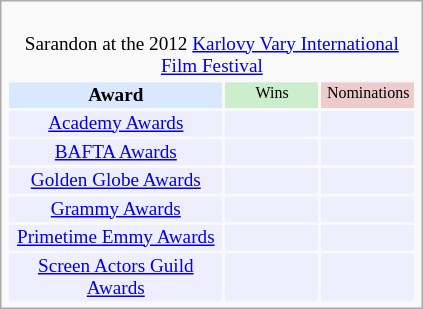<table class="infobox" style="width: 22em; text-align: left; font-size: 80%; vertical-align: middle;">
<tr>
<td colspan="3" style="text-align:center;"><br>Sarandon at the 2012 <a href='#'>Karlovy Vary International Film Festival</a></td>
</tr>
<tr bgcolor=#D9E8FF style="text-align:center;">
<th style="vertical-align: middle;">Award</th>
<td style="background:#cceecc; font-size:8pt;" width="60px">Wins</td>
<td style="background:#eecccc; font-size:8pt;" width="60px">Nominations</td>
</tr>
<tr bgcolor=#eeeeff>
<td align="center"><a href='#'>Academy Awards</a></td>
<td></td>
<td></td>
</tr>
<tr bgcolor=#eeeeff>
<td align="center"><a href='#'>BAFTA Awards</a></td>
<td></td>
<td></td>
</tr>
<tr bgcolor=#eeeeff>
<td align="center"><a href='#'>Golden Globe Awards</a></td>
<td></td>
<td></td>
</tr>
<tr bgcolor=#eeeeff>
<td align="center"><a href='#'>Grammy Awards</a></td>
<td></td>
<td></td>
</tr>
<tr bgcolor=#eeeeff>
<td align="center"><a href='#'>Primetime Emmy Awards</a></td>
<td></td>
<td></td>
</tr>
<tr bgcolor=#eeeeff>
<td align="center"><a href='#'>Screen Actors Guild Awards</a></td>
<td></td>
<td></td>
</tr>
</table>
